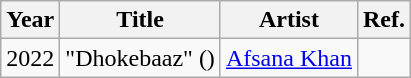<table class="wikitable">
<tr>
<th>Year</th>
<th>Title</th>
<th>Artist</th>
<th>Ref.</th>
</tr>
<tr>
<td>2022</td>
<td>"Dhokebaaz" ()</td>
<td><a href='#'>Afsana Khan</a></td>
<td></td>
</tr>
</table>
